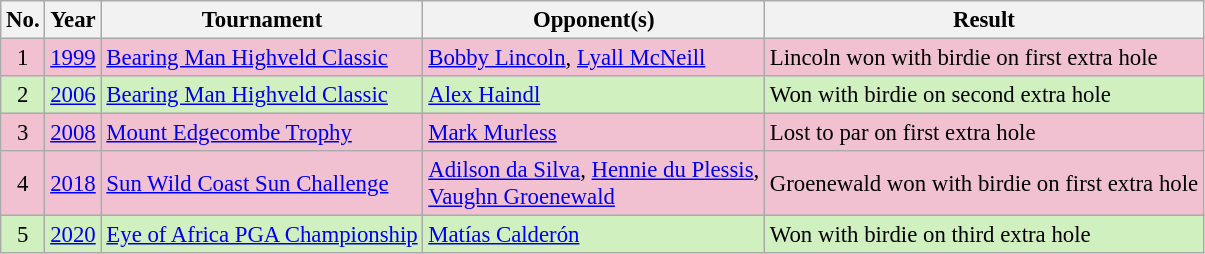<table class="wikitable" style="font-size:95%;">
<tr>
<th>No.</th>
<th>Year</th>
<th>Tournament</th>
<th>Opponent(s)</th>
<th>Result</th>
</tr>
<tr style="background:#F2C1D1;">
<td align=center>1</td>
<td><a href='#'>1999</a></td>
<td><a href='#'>Bearing Man Highveld Classic</a></td>
<td> <a href='#'>Bobby Lincoln</a>,  <a href='#'>Lyall McNeill</a></td>
<td>Lincoln won with birdie on first extra hole</td>
</tr>
<tr style="background:#D0F0C0;">
<td align=center>2</td>
<td><a href='#'>2006</a></td>
<td><a href='#'>Bearing Man Highveld Classic</a></td>
<td> <a href='#'>Alex Haindl</a></td>
<td>Won with birdie on second extra hole</td>
</tr>
<tr style="background:#F2C1D1;">
<td align=center>3</td>
<td><a href='#'>2008</a></td>
<td><a href='#'>Mount Edgecombe Trophy</a></td>
<td> <a href='#'>Mark Murless</a></td>
<td>Lost to par on first extra hole</td>
</tr>
<tr style="background:#F2C1D1;">
<td align=center>4</td>
<td><a href='#'>2018</a></td>
<td><a href='#'>Sun Wild Coast Sun Challenge</a></td>
<td> <a href='#'>Adilson da Silva</a>,  <a href='#'>Hennie du Plessis</a>,<br> <a href='#'>Vaughn Groenewald</a></td>
<td>Groenewald won with birdie on first extra hole</td>
</tr>
<tr style="background:#D0F0C0;">
<td align=center>5</td>
<td><a href='#'>2020</a></td>
<td><a href='#'>Eye of Africa PGA Championship</a></td>
<td> <a href='#'>Matías Calderón</a></td>
<td>Won with birdie on third extra hole</td>
</tr>
</table>
